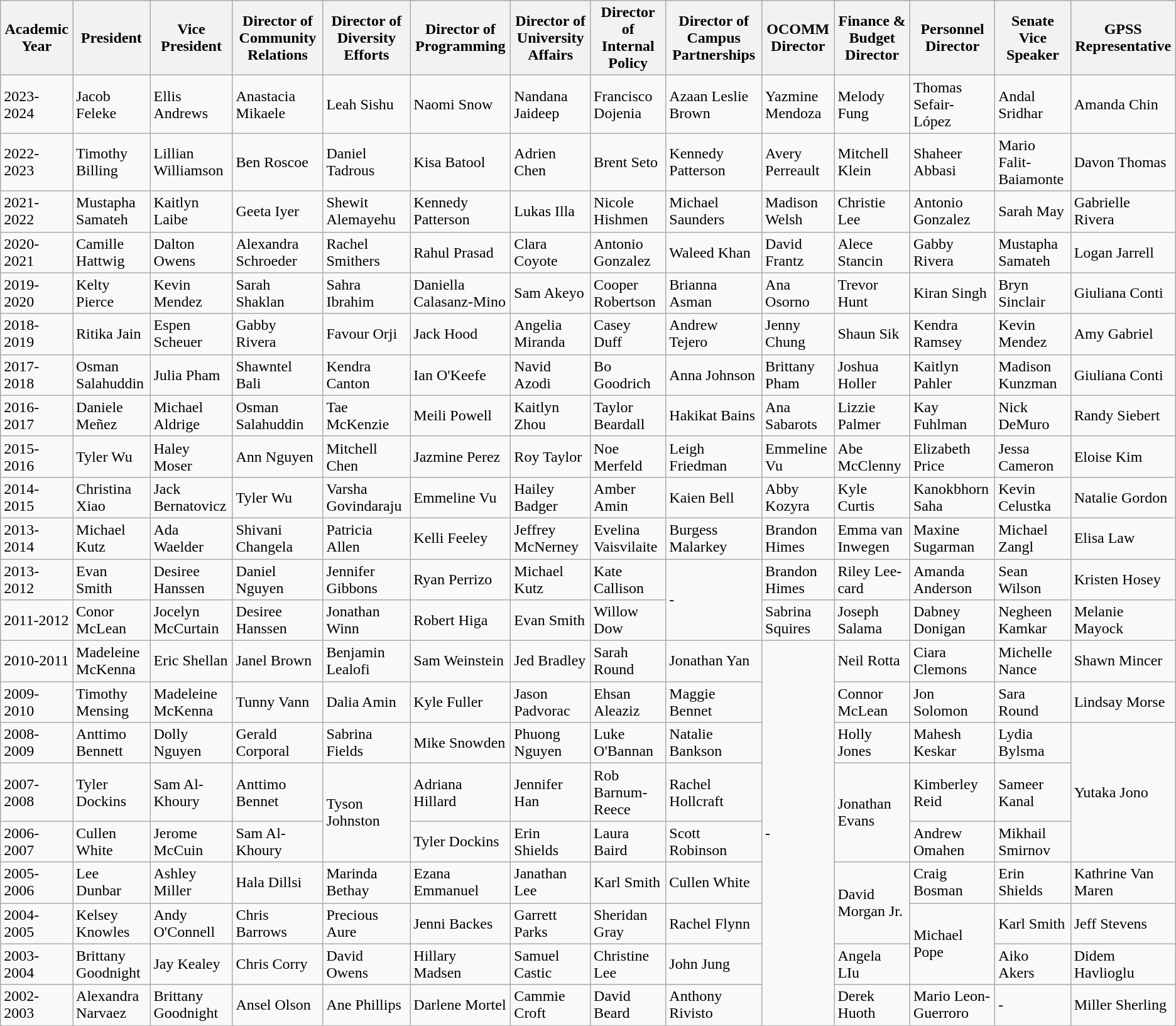<table class="wikitable">
<tr>
<th>Academic Year</th>
<th>President</th>
<th>Vice President</th>
<th>Director of Community Relations</th>
<th>Director of Diversity Efforts</th>
<th>Director of Programming</th>
<th>Director of University Affairs</th>
<th>Director of Internal Policy</th>
<th>Director of Campus Partnerships</th>
<th>OCOMM Director</th>
<th>Finance & Budget Director</th>
<th>Personnel Director</th>
<th>Senate Vice Speaker</th>
<th>GPSS Representative</th>
</tr>
<tr>
<td>2023-2024</td>
<td>Jacob Feleke</td>
<td>Ellis Andrews</td>
<td>Anastacia Mikaele</td>
<td>Leah Sishu</td>
<td>Naomi Snow</td>
<td>Nandana Jaideep</td>
<td>Francisco Dojenia</td>
<td>Azaan Leslie Brown</td>
<td>Yazmine Mendoza</td>
<td>Melody Fung</td>
<td>Thomas Sefair-López</td>
<td>Andal Sridhar</td>
<td>Amanda Chin</td>
</tr>
<tr>
<td>2022-2023</td>
<td>Timothy Billing</td>
<td>Lillian Williamson</td>
<td>Ben Roscoe</td>
<td>Daniel Tadrous</td>
<td>Kisa Batool</td>
<td>Adrien Chen</td>
<td>Brent Seto</td>
<td>Kennedy Patterson</td>
<td>Avery Perreault</td>
<td>Mitchell Klein</td>
<td>Shaheer Abbasi</td>
<td>Mario Falit-Baiamonte</td>
<td>Davon Thomas</td>
</tr>
<tr>
<td>2021-2022</td>
<td>Mustapha Samateh</td>
<td>Kaitlyn Laibe</td>
<td>Geeta Iyer</td>
<td>Shewit Alemayehu</td>
<td>Kennedy Patterson</td>
<td>Lukas Illa</td>
<td>Nicole Hishmen</td>
<td>Michael Saunders</td>
<td>Madison Welsh</td>
<td>Christie Lee</td>
<td>Antonio Gonzalez</td>
<td>Sarah May</td>
<td>Gabrielle Rivera</td>
</tr>
<tr>
<td>2020-2021</td>
<td>Camille Hattwig</td>
<td>Dalton Owens</td>
<td>Alexandra Schroeder</td>
<td>Rachel Smithers</td>
<td>Rahul Prasad</td>
<td>Clara Coyote</td>
<td>Antonio Gonzalez</td>
<td>Waleed Khan</td>
<td>David Frantz</td>
<td>Alece Stancin</td>
<td>Gabby Rivera</td>
<td>Mustapha Samateh</td>
<td>Logan Jarrell</td>
</tr>
<tr>
<td>2019-2020</td>
<td>Kelty Pierce</td>
<td>Kevin Mendez</td>
<td>Sarah Shaklan</td>
<td>Sahra Ibrahim</td>
<td>Daniella Calasanz-Mino</td>
<td>Sam Akeyo</td>
<td>Cooper Robertson</td>
<td>Brianna Asman</td>
<td>Ana Osorno</td>
<td>Trevor Hunt</td>
<td>Kiran Singh</td>
<td>Bryn Sinclair</td>
<td>Giuliana Conti</td>
</tr>
<tr>
<td>2018-2019</td>
<td>Ritika Jain</td>
<td>Espen Scheuer</td>
<td>Gabby Rivera</td>
<td>Favour Orji</td>
<td>Jack Hood</td>
<td>Angelia Miranda</td>
<td>Casey Duff</td>
<td>Andrew Tejero</td>
<td>Jenny Chung</td>
<td>Shaun Sik</td>
<td>Kendra Ramsey</td>
<td>Kevin Mendez</td>
<td>Amy Gabriel</td>
</tr>
<tr>
<td>2017-2018</td>
<td>Osman Salahuddin</td>
<td>Julia Pham</td>
<td>Shawntel Bali</td>
<td>Kendra Canton</td>
<td>Ian O'Keefe</td>
<td>Navid Azodi</td>
<td>Bo Goodrich</td>
<td>Anna Johnson</td>
<td>Brittany Pham</td>
<td>Joshua Holler</td>
<td>Kaitlyn Pahler</td>
<td>Madison Kunzman</td>
<td>Giuliana Conti</td>
</tr>
<tr>
<td>2016-2017</td>
<td>Daniele Meñez</td>
<td>Michael Aldrige</td>
<td>Osman Salahuddin</td>
<td>Tae McKenzie</td>
<td>Meili Powell</td>
<td>Kaitlyn Zhou</td>
<td>Taylor Beardall</td>
<td>Hakikat Bains</td>
<td>Ana Sabarots</td>
<td>Lizzie Palmer</td>
<td>Kay Fuhlman</td>
<td>Nick DeMuro</td>
<td>Randy Siebert</td>
</tr>
<tr>
<td>2015-2016</td>
<td>Tyler Wu</td>
<td>Haley Moser</td>
<td>Ann Nguyen</td>
<td>Mitchell Chen</td>
<td>Jazmine Perez</td>
<td>Roy Taylor</td>
<td>Noe Merfeld</td>
<td>Leigh Friedman</td>
<td>Emmeline Vu</td>
<td>Abe McClenny</td>
<td>Elizabeth Price</td>
<td>Jessa Cameron</td>
<td>Eloise Kim</td>
</tr>
<tr>
<td>2014-2015</td>
<td>Christina Xiao</td>
<td>Jack Bernatovicz</td>
<td>Tyler Wu</td>
<td>Varsha Govindaraju</td>
<td>Emmeline Vu</td>
<td>Hailey Badger</td>
<td>Amber Amin</td>
<td>Kaien Bell</td>
<td>Abby Kozyra</td>
<td>Kyle Curtis</td>
<td>Kanokbhorn Saha</td>
<td>Kevin Celustka</td>
<td>Natalie Gordon</td>
</tr>
<tr>
<td>2013-2014</td>
<td>Michael Kutz</td>
<td>Ada Waelder</td>
<td>Shivani Changela</td>
<td>Patricia Allen</td>
<td>Kelli Feeley</td>
<td>Jeffrey McNerney</td>
<td>Evelina Vaisvilaite</td>
<td>Burgess Malarkey</td>
<td>Brandon Himes</td>
<td>Emma van Inwegen</td>
<td>Maxine Sugarman</td>
<td>Michael Zangl</td>
<td>Elisa Law</td>
</tr>
<tr>
<td>2013-2012</td>
<td>Evan Smith</td>
<td>Desiree Hanssen</td>
<td>Daniel Nguyen</td>
<td>Jennifer Gibbons</td>
<td>Ryan Perrizo</td>
<td>Michael Kutz</td>
<td>Kate Callison</td>
<td rowspan="2">-</td>
<td>Brandon Himes</td>
<td>Riley Lee-card</td>
<td>Amanda Anderson</td>
<td>Sean Wilson</td>
<td>Kristen Hosey</td>
</tr>
<tr>
<td>2011-2012</td>
<td>Conor McLean</td>
<td>Jocelyn McCurtain</td>
<td>Desiree Hanssen</td>
<td>Jonathan Winn</td>
<td>Robert Higa</td>
<td>Evan Smith</td>
<td>Willow Dow</td>
<td>Sabrina Squires</td>
<td>Joseph Salama</td>
<td>Dabney Donigan</td>
<td>Negheen Kamkar</td>
<td>Melanie Mayock</td>
</tr>
<tr>
<td>2010-2011</td>
<td>Madeleine McKenna</td>
<td>Eric Shellan</td>
<td>Janel Brown</td>
<td>Benjamin Lealofi</td>
<td>Sam Weinstein</td>
<td>Jed Bradley</td>
<td>Sarah Round</td>
<td>Jonathan Yan</td>
<td rowspan="9">-</td>
<td>Neil Rotta</td>
<td>Ciara Clemons</td>
<td>Michelle Nance</td>
<td>Shawn Mincer</td>
</tr>
<tr>
<td>2009-2010</td>
<td>Timothy Mensing</td>
<td>Madeleine McKenna</td>
<td>Tunny Vann</td>
<td>Dalia Amin</td>
<td>Kyle Fuller</td>
<td>Jason Padvorac</td>
<td>Ehsan Aleaziz</td>
<td>Maggie Bennet</td>
<td>Connor McLean</td>
<td>Jon Solomon</td>
<td>Sara Round</td>
<td>Lindsay Morse</td>
</tr>
<tr>
<td>2008-2009</td>
<td>Anttimo Bennett</td>
<td>Dolly Nguyen</td>
<td>Gerald Corporal</td>
<td>Sabrina Fields</td>
<td>Mike Snowden</td>
<td>Phuong Nguyen</td>
<td>Luke O'Bannan</td>
<td>Natalie Bankson</td>
<td>Holly Jones</td>
<td>Mahesh Keskar</td>
<td>Lydia Bylsma</td>
<td rowspan="3">Yutaka Jono</td>
</tr>
<tr>
<td>2007-2008</td>
<td>Tyler Dockins</td>
<td>Sam Al-Khoury</td>
<td>Anttimo Bennet</td>
<td rowspan="2">Tyson Johnston</td>
<td>Adriana Hillard</td>
<td>Jennifer Han</td>
<td>Rob Barnum-Reece</td>
<td>Rachel Hollcraft</td>
<td rowspan="2">Jonathan Evans</td>
<td>Kimberley Reid</td>
<td>Sameer Kanal</td>
</tr>
<tr>
<td>2006-2007</td>
<td>Cullen White</td>
<td>Jerome McCuin</td>
<td>Sam Al-Khoury</td>
<td>Tyler Dockins</td>
<td>Erin Shields</td>
<td>Laura Baird</td>
<td>Scott Robinson</td>
<td>Andrew Omahen</td>
<td>Mikhail Smirnov</td>
</tr>
<tr>
<td>2005-2006</td>
<td>Lee Dunbar</td>
<td>Ashley Miller</td>
<td>Hala Dillsi</td>
<td>Marinda Bethay</td>
<td>Ezana Emmanuel</td>
<td>Janathan Lee</td>
<td>Karl Smith</td>
<td>Cullen White</td>
<td rowspan="2">David Morgan Jr.</td>
<td>Craig Bosman</td>
<td>Erin Shields</td>
<td>Kathrine Van Maren</td>
</tr>
<tr>
<td>2004-2005</td>
<td>Kelsey Knowles</td>
<td>Andy O'Connell</td>
<td>Chris Barrows</td>
<td>Precious Aure</td>
<td>Jenni Backes</td>
<td>Garrett Parks</td>
<td>Sheridan Gray</td>
<td>Rachel Flynn</td>
<td rowspan="2">Michael Pope</td>
<td>Karl Smith</td>
<td>Jeff Stevens</td>
</tr>
<tr>
<td>2003-2004</td>
<td>Brittany Goodnight</td>
<td>Jay Kealey</td>
<td>Chris Corry</td>
<td>David Owens</td>
<td>Hillary Madsen</td>
<td>Samuel Castic</td>
<td>Christine Lee</td>
<td>John Jung</td>
<td>Angela LIu</td>
<td>Aiko Akers</td>
<td>Didem Havlioglu</td>
</tr>
<tr>
<td>2002-2003</td>
<td>Alexandra Narvaez</td>
<td>Brittany Goodnight</td>
<td>Ansel Olson</td>
<td>Ane Phillips</td>
<td>Darlene Mortel</td>
<td>Cammie Croft</td>
<td>David Beard</td>
<td>Anthony Rivisto</td>
<td>Derek Huoth</td>
<td>Mario Leon-Guerroro</td>
<td>-</td>
<td>Miller Sherling</td>
</tr>
</table>
